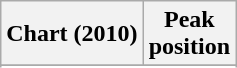<table class="wikitable plainrowheaders" style="text-align:center">
<tr>
<th>Chart (2010)</th>
<th>Peak<br>position</th>
</tr>
<tr>
</tr>
<tr>
</tr>
</table>
